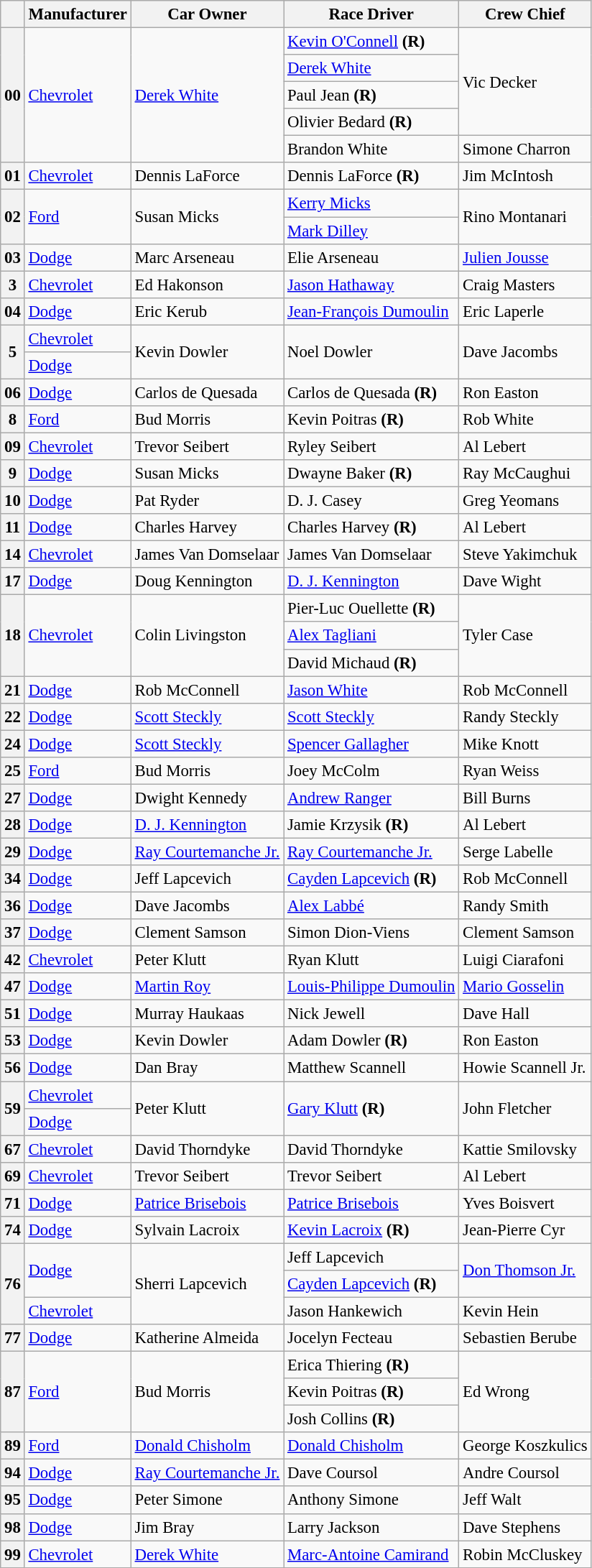<table class="wikitable" style="font-size: 95%;">
<tr>
<th></th>
<th>Manufacturer</th>
<th>Car Owner</th>
<th>Race Driver</th>
<th>Crew Chief</th>
</tr>
<tr>
<th rowspan=5>00</th>
<td rowspan=5><a href='#'>Chevrolet</a></td>
<td rowspan=5><a href='#'>Derek White</a></td>
<td><a href='#'>Kevin O'Connell</a> <strong>(R)</strong> <small></small></td>
<td rowspan=4>Vic Decker</td>
</tr>
<tr>
<td><a href='#'>Derek White</a> <small></small></td>
</tr>
<tr>
<td>Paul Jean <strong>(R)</strong> <small></small></td>
</tr>
<tr>
<td>Olivier Bedard <strong>(R)</strong> <small></small></td>
</tr>
<tr>
<td>Brandon White <small></small></td>
<td>Simone Charron</td>
</tr>
<tr>
<th>01</th>
<td><a href='#'>Chevrolet</a></td>
<td>Dennis LaForce</td>
<td>Dennis LaForce <strong>(R)</strong> <small></small></td>
<td>Jim McIntosh</td>
</tr>
<tr>
<th rowspan=2>02</th>
<td rowspan=2><a href='#'>Ford</a></td>
<td rowspan=2>Susan Micks</td>
<td><a href='#'>Kerry Micks</a> <small></small></td>
<td rowspan=2>Rino Montanari</td>
</tr>
<tr>
<td><a href='#'>Mark Dilley</a> <small></small></td>
</tr>
<tr>
<th>03</th>
<td><a href='#'>Dodge</a></td>
<td>Marc Arseneau</td>
<td>Elie Arseneau <small></small></td>
<td><a href='#'>Julien Jousse</a></td>
</tr>
<tr>
<th>3</th>
<td><a href='#'>Chevrolet</a></td>
<td>Ed Hakonson</td>
<td><a href='#'>Jason Hathaway</a></td>
<td>Craig Masters</td>
</tr>
<tr>
<th>04</th>
<td><a href='#'>Dodge</a></td>
<td>Eric Kerub</td>
<td><a href='#'>Jean-François Dumoulin</a></td>
<td>Eric Laperle</td>
</tr>
<tr>
<th rowspan=2>5</th>
<td><a href='#'>Chevrolet</a> <small></small></td>
<td rowspan=2>Kevin Dowler</td>
<td rowspan=2>Noel Dowler <small></small></td>
<td rowspan=2>Dave Jacombs</td>
</tr>
<tr>
<td><a href='#'>Dodge</a> <small></small></td>
</tr>
<tr>
<th>06</th>
<td><a href='#'>Dodge</a></td>
<td>Carlos de Quesada</td>
<td>Carlos de Quesada <strong>(R)</strong> <small></small></td>
<td>Ron Easton</td>
</tr>
<tr>
<th>8</th>
<td><a href='#'>Ford</a></td>
<td>Bud Morris</td>
<td>Kevin Poitras <strong>(R)</strong> <small></small></td>
<td>Rob White</td>
</tr>
<tr>
<th>09</th>
<td><a href='#'>Chevrolet</a></td>
<td>Trevor Seibert</td>
<td>Ryley Seibert <small></small></td>
<td>Al Lebert</td>
</tr>
<tr>
<th>9</th>
<td><a href='#'>Dodge</a></td>
<td>Susan Micks</td>
<td>Dwayne Baker <strong>(R)</strong> <small></small></td>
<td>Ray McCaughui</td>
</tr>
<tr>
<th>10</th>
<td><a href='#'>Dodge</a></td>
<td>Pat Ryder</td>
<td>D. J. Casey <small></small></td>
<td>Greg Yeomans</td>
</tr>
<tr>
<th>11</th>
<td><a href='#'>Dodge</a></td>
<td>Charles Harvey</td>
<td>Charles Harvey <strong>(R)</strong> <small></small></td>
<td>Al Lebert</td>
</tr>
<tr>
<th>14</th>
<td><a href='#'>Chevrolet</a></td>
<td>James Van Domselaar</td>
<td>James Van Domselaar <small></small></td>
<td>Steve Yakimchuk</td>
</tr>
<tr>
<th>17</th>
<td><a href='#'>Dodge</a></td>
<td>Doug Kennington</td>
<td><a href='#'>D. J. Kennington</a></td>
<td>Dave Wight</td>
</tr>
<tr>
<th rowspan=3>18</th>
<td rowspan=3><a href='#'>Chevrolet</a></td>
<td rowspan=3>Colin Livingston</td>
<td>Pier-Luc Ouellette <strong>(R)</strong> <small></small></td>
<td rowspan=3>Tyler Case</td>
</tr>
<tr>
<td><a href='#'>Alex Tagliani</a> <small></small></td>
</tr>
<tr>
<td>David Michaud <strong>(R)</strong> <small></small></td>
</tr>
<tr>
<th>21</th>
<td><a href='#'>Dodge</a></td>
<td>Rob McConnell</td>
<td><a href='#'>Jason White</a> <small></small></td>
<td>Rob McConnell</td>
</tr>
<tr>
<th>22</th>
<td><a href='#'>Dodge</a></td>
<td><a href='#'>Scott Steckly</a></td>
<td><a href='#'>Scott Steckly</a></td>
<td>Randy Steckly</td>
</tr>
<tr>
<th>24</th>
<td><a href='#'>Dodge</a></td>
<td><a href='#'>Scott Steckly</a></td>
<td><a href='#'>Spencer Gallagher</a> <small></small></td>
<td>Mike Knott</td>
</tr>
<tr>
<th>25</th>
<td><a href='#'>Ford</a></td>
<td>Bud Morris</td>
<td>Joey McColm</td>
<td>Ryan Weiss</td>
</tr>
<tr>
<th>27</th>
<td><a href='#'>Dodge</a></td>
<td>Dwight Kennedy</td>
<td><a href='#'>Andrew Ranger</a></td>
<td>Bill Burns</td>
</tr>
<tr>
<th>28</th>
<td><a href='#'>Dodge</a></td>
<td><a href='#'>D. J. Kennington</a></td>
<td>Jamie Krzysik <strong>(R)</strong> <small></small></td>
<td>Al Lebert</td>
</tr>
<tr>
<th>29</th>
<td><a href='#'>Dodge</a></td>
<td><a href='#'>Ray Courtemanche Jr.</a></td>
<td><a href='#'>Ray Courtemanche Jr.</a> <small></small></td>
<td>Serge Labelle</td>
</tr>
<tr>
<th>34</th>
<td><a href='#'>Dodge</a></td>
<td>Jeff Lapcevich</td>
<td><a href='#'>Cayden Lapcevich</a> <strong>(R)</strong> <small></small></td>
<td>Rob McConnell</td>
</tr>
<tr>
<th>36</th>
<td><a href='#'>Dodge</a></td>
<td>Dave Jacombs</td>
<td><a href='#'>Alex Labbé</a> <small></small></td>
<td>Randy Smith</td>
</tr>
<tr>
<th>37</th>
<td><a href='#'>Dodge</a></td>
<td>Clement Samson</td>
<td>Simon Dion-Viens <small></small></td>
<td>Clement Samson</td>
</tr>
<tr>
<th>42</th>
<td><a href='#'>Chevrolet</a></td>
<td>Peter Klutt</td>
<td>Ryan Klutt <small></small></td>
<td>Luigi Ciarafoni</td>
</tr>
<tr>
<th>47</th>
<td><a href='#'>Dodge</a></td>
<td><a href='#'>Martin Roy</a></td>
<td><a href='#'>Louis-Philippe Dumoulin</a></td>
<td><a href='#'>Mario Gosselin</a></td>
</tr>
<tr>
<th>51</th>
<td><a href='#'>Dodge</a></td>
<td>Murray Haukaas</td>
<td>Nick Jewell <small></small></td>
<td>Dave Hall</td>
</tr>
<tr>
<th>53</th>
<td><a href='#'>Dodge</a></td>
<td>Kevin Dowler</td>
<td>Adam Dowler <strong>(R)</strong> <small></small></td>
<td>Ron Easton</td>
</tr>
<tr>
<th>56</th>
<td><a href='#'>Dodge</a></td>
<td>Dan Bray</td>
<td>Matthew Scannell</td>
<td>Howie Scannell Jr.</td>
</tr>
<tr>
<th rowspan=2>59</th>
<td><a href='#'>Chevrolet</a> <small></small></td>
<td rowspan=2>Peter Klutt</td>
<td rowspan=2><a href='#'>Gary Klutt</a> <strong>(R)</strong></td>
<td rowspan=2>John Fletcher</td>
</tr>
<tr>
<td><a href='#'>Dodge</a> <small></small></td>
</tr>
<tr>
<th>67</th>
<td><a href='#'>Chevrolet</a></td>
<td>David Thorndyke</td>
<td>David Thorndyke <small></small></td>
<td>Kattie Smilovsky</td>
</tr>
<tr>
<th>69</th>
<td><a href='#'>Chevrolet</a></td>
<td>Trevor Seibert</td>
<td>Trevor Seibert <small></small></td>
<td>Al Lebert</td>
</tr>
<tr>
<th>71</th>
<td><a href='#'>Dodge</a></td>
<td><a href='#'>Patrice Brisebois</a></td>
<td><a href='#'>Patrice Brisebois</a> <small></small></td>
<td>Yves Boisvert</td>
</tr>
<tr>
<th>74</th>
<td><a href='#'>Dodge</a></td>
<td>Sylvain Lacroix</td>
<td><a href='#'>Kevin Lacroix</a> <strong>(R)</strong> <small></small></td>
<td>Jean-Pierre Cyr</td>
</tr>
<tr>
<th rowspan=3>76</th>
<td rowspan=2><a href='#'>Dodge</a> <small></small></td>
<td rowspan=3>Sherri Lapcevich</td>
<td>Jeff Lapcevich <small></small></td>
<td rowspan=2><a href='#'>Don Thomson Jr.</a></td>
</tr>
<tr>
<td><a href='#'>Cayden Lapcevich</a> <strong>(R)</strong> <small></small></td>
</tr>
<tr>
<td><a href='#'>Chevrolet</a> <small></small></td>
<td>Jason Hankewich <small></small></td>
<td>Kevin Hein</td>
</tr>
<tr>
<th>77</th>
<td><a href='#'>Dodge</a></td>
<td>Katherine Almeida</td>
<td>Jocelyn Fecteau <small></small></td>
<td>Sebastien Berube</td>
</tr>
<tr>
<th rowspan=3>87</th>
<td rowspan=3><a href='#'>Ford</a></td>
<td rowspan=3>Bud Morris</td>
<td>Erica Thiering <strong>(R)</strong> <small></small></td>
<td rowspan=3>Ed Wrong</td>
</tr>
<tr>
<td>Kevin Poitras <strong>(R)</strong> <small></small></td>
</tr>
<tr>
<td>Josh Collins <strong>(R)</strong> <small></small></td>
</tr>
<tr>
<th>89</th>
<td><a href='#'>Ford</a></td>
<td><a href='#'>Donald Chisholm</a></td>
<td><a href='#'>Donald Chisholm</a> <small></small></td>
<td>George Koszkulics</td>
</tr>
<tr>
<th>94</th>
<td><a href='#'>Dodge</a></td>
<td><a href='#'>Ray Courtemanche Jr.</a></td>
<td>Dave Coursol <small></small></td>
<td>Andre Coursol</td>
</tr>
<tr>
<th>95</th>
<td><a href='#'>Dodge</a></td>
<td>Peter Simone</td>
<td>Anthony Simone <small></small></td>
<td>Jeff Walt</td>
</tr>
<tr>
<th>98</th>
<td><a href='#'>Dodge</a></td>
<td>Jim Bray</td>
<td>Larry Jackson <small></small></td>
<td>Dave Stephens</td>
</tr>
<tr>
<th>99</th>
<td><a href='#'>Chevrolet</a></td>
<td><a href='#'>Derek White</a></td>
<td><a href='#'>Marc-Antoine Camirand</a></td>
<td>Robin McCluskey</td>
</tr>
</table>
